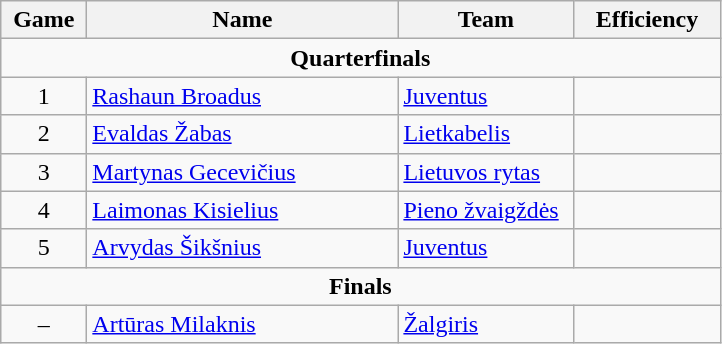<table class="wikitable sortable" style="text-align:left">
<tr>
<th width=50px>Game</th>
<th width=200px>Name</th>
<th width=110px>Team</th>
<th width=90px>Efficiency</th>
</tr>
<tr>
<td align=center colspan=4><strong>Quarterfinals</strong></td>
</tr>
<tr>
<td align=center> 1</td>
<td> <a href='#'>Rashaun Broadus</a></td>
<td><a href='#'>Juventus</a></td>
<td></td>
</tr>
<tr>
<td align=center> 2</td>
<td> <a href='#'>Evaldas Žabas</a></td>
<td><a href='#'>Lietkabelis</a></td>
<td></td>
</tr>
<tr>
<td align=center> 3</td>
<td> <a href='#'>Martynas Gecevičius</a></td>
<td><a href='#'>Lietuvos rytas</a></td>
<td></td>
</tr>
<tr>
<td align=center> 4</td>
<td> <a href='#'>Laimonas Kisielius</a></td>
<td><a href='#'>Pieno žvaigždės</a></td>
<td></td>
</tr>
<tr>
<td align=center> 5</td>
<td> <a href='#'>Arvydas Šikšnius</a></td>
<td><a href='#'>Juventus</a></td>
<td></td>
</tr>
<tr>
<td align=center colspan=4><strong>Finals</strong></td>
</tr>
<tr>
<td align=center> –</td>
<td> <a href='#'>Artūras Milaknis</a></td>
<td><a href='#'>Žalgiris</a></td>
<td></td>
</tr>
</table>
